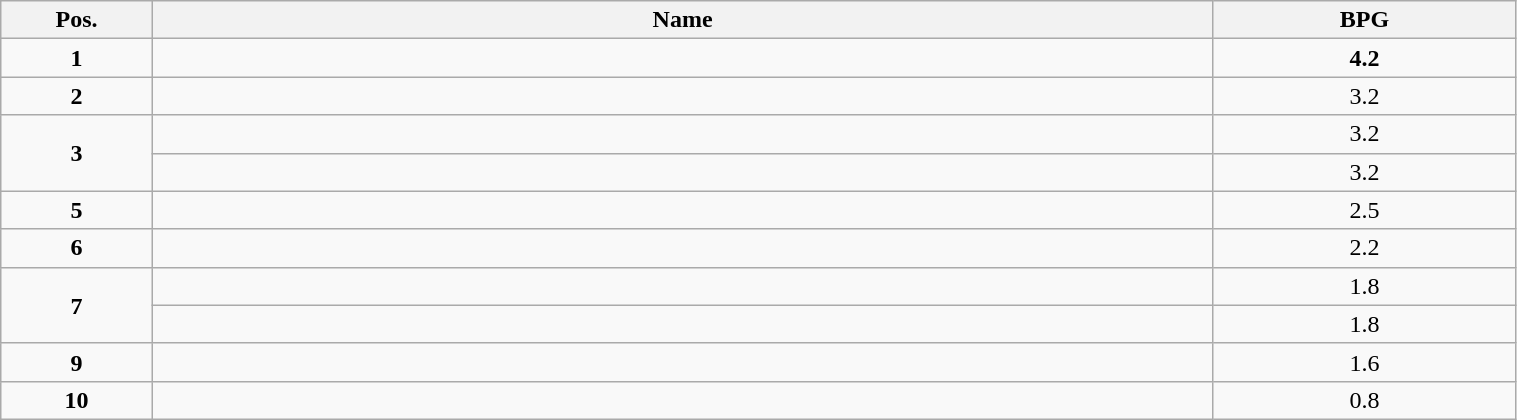<table class="wikitable" style="width:80%;">
<tr>
<th style="width:10%;">Pos.</th>
<th style="width:70%;">Name</th>
<th style="width:20%;">BPG</th>
</tr>
<tr>
<td align=center><strong>1</strong></td>
<td><strong></strong></td>
<td align=center><strong>4.2</strong></td>
</tr>
<tr>
<td align=center><strong>2</strong></td>
<td></td>
<td align=center>3.2</td>
</tr>
<tr>
<td align=center rowspan=2><strong>3</strong></td>
<td></td>
<td align=center>3.2</td>
</tr>
<tr>
<td></td>
<td align=center>3.2</td>
</tr>
<tr>
<td align=center><strong>5</strong></td>
<td></td>
<td align=center>2.5</td>
</tr>
<tr>
<td align=center><strong>6</strong></td>
<td></td>
<td align=center>2.2</td>
</tr>
<tr>
<td align=center rowspan=2><strong>7</strong></td>
<td></td>
<td align=center>1.8</td>
</tr>
<tr>
<td></td>
<td align=center>1.8</td>
</tr>
<tr>
<td align=center><strong>9</strong></td>
<td></td>
<td align=center>1.6</td>
</tr>
<tr>
<td align=center><strong>10</strong></td>
<td></td>
<td align=center>0.8</td>
</tr>
</table>
